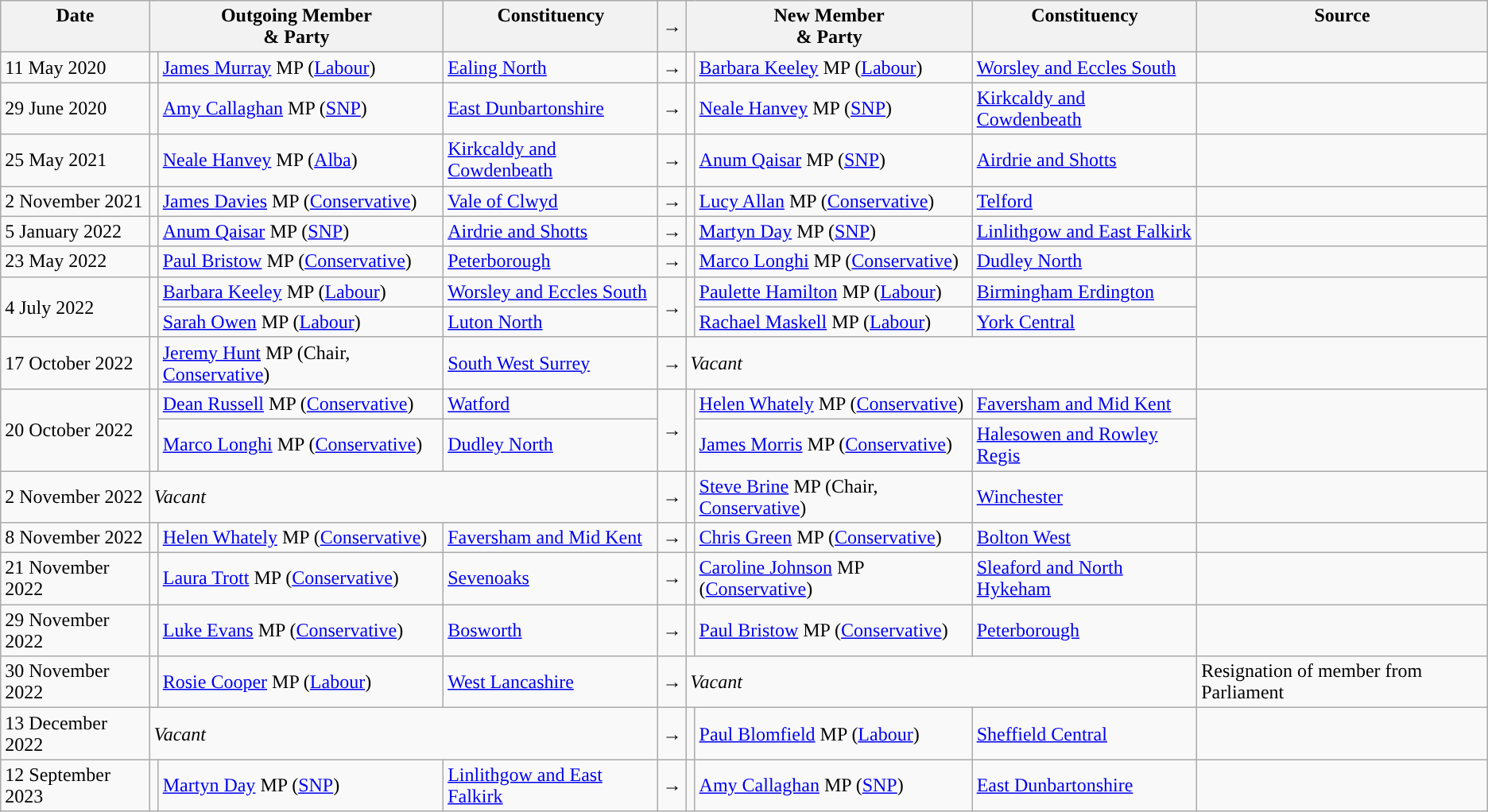<table class="wikitable">
<tr>
<th valign="top">Date</th>
<th colspan="2" valign="top">Outgoing Member<br>& Party</th>
<th valign="top">Constituency</th>
<th>→</th>
<th colspan="2" valign="top">New Member<br>& Party</th>
<th valign="top">Constituency</th>
<th valign="top">Source</th>
</tr>
<tr>
<td>11 May 2020</td>
<td style="color:inherit;background:"></td>
<td><a href='#'>James Murray</a> MP (<a href='#'>Labour</a>)</td>
<td><a href='#'>Ealing North</a></td>
<td>→</td>
<td style="color:inherit;background:"></td>
<td><a href='#'>Barbara Keeley</a> MP (<a href='#'>Labour</a>)</td>
<td><a href='#'>Worsley and Eccles South</a></td>
<td></td>
</tr>
<tr>
<td>29 June 2020</td>
<td style="color:inherit;background:"></td>
<td><a href='#'>Amy Callaghan</a> MP (<a href='#'>SNP</a>)</td>
<td><a href='#'>East Dunbartonshire</a></td>
<td>→</td>
<td style="color:inherit;background:"></td>
<td><a href='#'>Neale Hanvey</a> MP (<a href='#'>SNP</a>)</td>
<td><a href='#'>Kirkcaldy and Cowdenbeath</a></td>
<td></td>
</tr>
<tr>
<td>25 May 2021</td>
<td style="color:inherit;background:"></td>
<td><a href='#'>Neale Hanvey</a> MP (<a href='#'>Alba</a>)</td>
<td><a href='#'>Kirkcaldy and Cowdenbeath</a></td>
<td>→</td>
<td style="color:inherit;background:"></td>
<td><a href='#'>Anum Qaisar</a> MP (<a href='#'>SNP</a>)</td>
<td><a href='#'>Airdrie and Shotts</a></td>
<td></td>
</tr>
<tr>
<td>2 November 2021</td>
<td style="color:inherit;background:"></td>
<td><a href='#'>James Davies</a> MP (<a href='#'>Conservative</a>)</td>
<td><a href='#'>Vale of Clwyd</a></td>
<td>→</td>
<td style="color:inherit;background:"></td>
<td><a href='#'>Lucy Allan</a> MP (<a href='#'>Conservative</a>)</td>
<td><a href='#'>Telford</a></td>
<td></td>
</tr>
<tr>
<td>5 January 2022</td>
<td style="color:inherit;background:"></td>
<td><a href='#'>Anum Qaisar</a> MP (<a href='#'>SNP</a>)</td>
<td><a href='#'>Airdrie and Shotts</a></td>
<td>→</td>
<td style="color:inherit;background:"></td>
<td><a href='#'>Martyn Day</a> MP (<a href='#'>SNP</a>)</td>
<td><a href='#'>Linlithgow and East Falkirk</a></td>
<td></td>
</tr>
<tr>
<td>23 May 2022</td>
<td style="color:inherit;background:"></td>
<td><a href='#'>Paul Bristow</a> MP (<a href='#'>Conservative</a>)</td>
<td><a href='#'>Peterborough</a></td>
<td>→</td>
<td style="color:inherit;background:"></td>
<td><a href='#'>Marco Longhi</a> MP (<a href='#'>Conservative</a>)</td>
<td><a href='#'>Dudley North</a></td>
<td></td>
</tr>
<tr>
<td rowspan=2>4 July 2022</td>
<td rowspan=2 style="color:inherit;background:"></td>
<td><a href='#'>Barbara Keeley</a> MP (<a href='#'>Labour</a>)</td>
<td><a href='#'>Worsley and Eccles South</a></td>
<td rowspan=2>→</td>
<td rowspan=2 style="color:inherit;background:"></td>
<td><a href='#'>Paulette Hamilton</a> MP (<a href='#'>Labour</a>)</td>
<td><a href='#'>Birmingham Erdington</a></td>
<td rowspan=2></td>
</tr>
<tr>
<td><a href='#'>Sarah Owen</a> MP (<a href='#'>Labour</a>)</td>
<td><a href='#'>Luton North</a></td>
<td><a href='#'>Rachael Maskell</a> MP (<a href='#'>Labour</a>)</td>
<td><a href='#'>York Central</a></td>
</tr>
<tr>
<td>17 October 2022</td>
<td style="color:inherit;background:"></td>
<td><a href='#'>Jeremy Hunt</a> MP (Chair, <a href='#'>Conservative</a>)</td>
<td><a href='#'>South West Surrey</a></td>
<td>→</td>
<td colspan=3><em>Vacant</em></td>
<td></td>
</tr>
<tr>
<td rowspan="2">20 October 2022</td>
<td rowspan=2 style="color:inherit;background:"></td>
<td><a href='#'>Dean Russell</a> MP (<a href='#'>Conservative</a>)</td>
<td><a href='#'>Watford</a></td>
<td rowspan="2">→</td>
<td rowspan=2 style="color:inherit;background:"></td>
<td><a href='#'>Helen Whately</a> MP (<a href='#'>Conservative</a>)</td>
<td><a href='#'>Faversham and Mid Kent</a></td>
<td rowspan="2"></td>
</tr>
<tr>
<td><a href='#'>Marco Longhi</a> MP (<a href='#'>Conservative</a>)</td>
<td><a href='#'>Dudley North</a></td>
<td><a href='#'>James Morris</a> MP (<a href='#'>Conservative</a>)</td>
<td><a href='#'>Halesowen and Rowley Regis</a></td>
</tr>
<tr>
<td>2 November 2022</td>
<td colspan=3><em>Vacant</em></td>
<td>→</td>
<td style="color:inherit;background:"></td>
<td><a href='#'>Steve Brine</a> MP (Chair, <a href='#'>Conservative</a>)</td>
<td><a href='#'>Winchester</a></td>
<td></td>
</tr>
<tr>
<td>8 November 2022</td>
<td style="color:inherit;background:"></td>
<td><a href='#'>Helen Whately</a> MP (<a href='#'>Conservative</a>)</td>
<td><a href='#'>Faversham and Mid Kent</a></td>
<td>→</td>
<td style="color:inherit;background:"></td>
<td><a href='#'>Chris Green</a> MP (<a href='#'>Conservative</a>)</td>
<td><a href='#'>Bolton West</a></td>
<td></td>
</tr>
<tr>
<td>21 November 2022</td>
<td style="color:inherit;background:"></td>
<td><a href='#'>Laura Trott</a> MP (<a href='#'>Conservative</a>)</td>
<td><a href='#'>Sevenoaks</a></td>
<td>→</td>
<td style="color:inherit;background:"></td>
<td><a href='#'>Caroline Johnson</a> MP (<a href='#'>Conservative</a>)</td>
<td><a href='#'>Sleaford and North Hykeham</a></td>
<td></td>
</tr>
<tr>
<td>29 November 2022</td>
<td style="color:inherit;background:"></td>
<td><a href='#'>Luke Evans</a> MP (<a href='#'>Conservative</a>)</td>
<td><a href='#'>Bosworth</a></td>
<td>→</td>
<td style="color:inherit;background:"></td>
<td><a href='#'>Paul Bristow</a> MP (<a href='#'>Conservative</a>)</td>
<td><a href='#'>Peterborough</a></td>
<td></td>
</tr>
<tr>
<td>30 November 2022</td>
<td style="color:inherit;background:"></td>
<td><a href='#'>Rosie Cooper</a> MP (<a href='#'>Labour</a>)</td>
<td><a href='#'>West Lancashire</a></td>
<td>→</td>
<td colspan=3><em>Vacant</em></td>
<td>Resignation of member from Parliament</td>
</tr>
<tr>
<td>13 December 2022</td>
<td colspan=3><em>Vacant</em></td>
<td>→</td>
<td style="color:inherit;background:"></td>
<td><a href='#'>Paul Blomfield</a> MP (<a href='#'>Labour</a>)</td>
<td><a href='#'>Sheffield Central</a></td>
<td></td>
</tr>
<tr>
<td>12 September 2023</td>
<td style="color:inherit;background:"></td>
<td><a href='#'>Martyn Day</a> MP (<a href='#'>SNP</a>)</td>
<td><a href='#'>Linlithgow and East Falkirk</a></td>
<td>→</td>
<td style="color:inherit;background:"></td>
<td><a href='#'>Amy Callaghan</a> MP (<a href='#'>SNP</a>)</td>
<td><a href='#'>East Dunbartonshire</a></td>
<td></td>
</tr>
</table>
